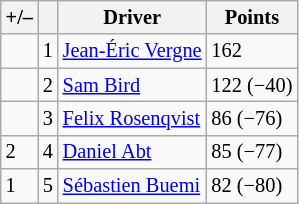<table class="wikitable" style="font-size: 85%">
<tr>
<th scope="col">+/–</th>
<th scope="col"></th>
<th scope="col">Driver</th>
<th scope="col">Points</th>
</tr>
<tr>
<td align="left"></td>
<td align="center">1</td>
<td> <a href='#'>Jean-Éric Vergne</a></td>
<td align="left">162</td>
</tr>
<tr>
<td align="left"></td>
<td align="center">2</td>
<td> <a href='#'>Sam Bird</a></td>
<td align="left">122 (−40)</td>
</tr>
<tr>
<td align="left"></td>
<td align="center">3</td>
<td> <a href='#'>Felix Rosenqvist</a></td>
<td align="left">86 (−76)</td>
</tr>
<tr>
<td align="left"> 2</td>
<td align="center">4</td>
<td> <a href='#'>Daniel Abt</a></td>
<td align="left">85 (−77)</td>
</tr>
<tr>
<td align="left"> 1</td>
<td align="center">5</td>
<td> <a href='#'>Sébastien Buemi</a></td>
<td align="left">82 (−80)</td>
</tr>
</table>
